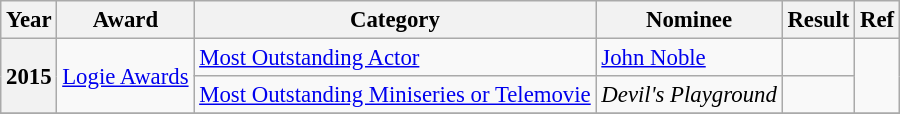<table class="wikitable plainrowheaders" style="font-size: 95%;">
<tr>
<th scope="col">Year</th>
<th scope="col">Award</th>
<th scope="col">Category</th>
<th scope="col">Nominee</th>
<th scope="col">Result</th>
<th scope="col">Ref</th>
</tr>
<tr>
<th scope="row" rowspan="2">2015</th>
<td rowspan="2"><a href='#'>Logie Awards</a></td>
<td><a href='#'>Most Outstanding Actor</a></td>
<td><a href='#'>John Noble</a></td>
<td></td>
<td rowspan="2"></td>
</tr>
<tr>
<td><a href='#'>Most Outstanding Miniseries or Telemovie</a></td>
<td><em>Devil's Playground</em></td>
<td></td>
</tr>
<tr>
</tr>
</table>
